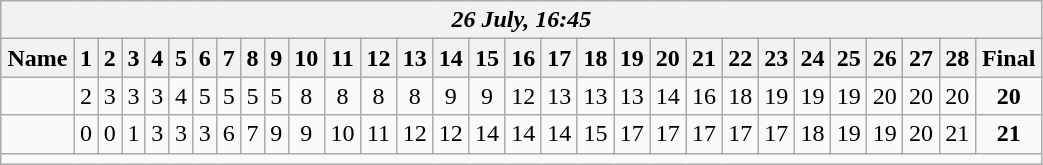<table class=wikitable style="text-align:center; width: 55%">
<tr>
<th colspan=34><em>26 July, 16:45</em></th>
</tr>
<tr>
<th>Name</th>
<th>1</th>
<th>2</th>
<th>3</th>
<th>4</th>
<th>5</th>
<th>6</th>
<th>7</th>
<th>8</th>
<th>9</th>
<th>10</th>
<th>11</th>
<th>12</th>
<th>13</th>
<th>14</th>
<th>15</th>
<th>16</th>
<th>17</th>
<th>18</th>
<th>19</th>
<th>20</th>
<th>21</th>
<th>22</th>
<th>23</th>
<th>24</th>
<th>25</th>
<th>26</th>
<th>27</th>
<th>28</th>
<th>Final</th>
</tr>
<tr>
<td align=left></td>
<td>2</td>
<td>3</td>
<td>3</td>
<td>3</td>
<td>4</td>
<td>5</td>
<td>5</td>
<td>5</td>
<td>5</td>
<td>8</td>
<td>8</td>
<td>8</td>
<td>8</td>
<td>9</td>
<td>9</td>
<td>12</td>
<td>13</td>
<td>13</td>
<td>13</td>
<td>14</td>
<td>16</td>
<td>18</td>
<td>19</td>
<td>19</td>
<td>19</td>
<td>20</td>
<td>20</td>
<td>20</td>
<td><strong>20</strong></td>
</tr>
<tr>
<td align=left><strong></strong></td>
<td>0</td>
<td>0</td>
<td>1</td>
<td>3</td>
<td>3</td>
<td>3</td>
<td>6</td>
<td>7</td>
<td>9</td>
<td>9</td>
<td>10</td>
<td>11</td>
<td>12</td>
<td>12</td>
<td>14</td>
<td>14</td>
<td>14</td>
<td>15</td>
<td>17</td>
<td>17</td>
<td>17</td>
<td>17</td>
<td>17</td>
<td>18</td>
<td>19</td>
<td>19</td>
<td>20</td>
<td>21</td>
<td><strong>21</strong></td>
</tr>
<tr>
<td colspan=34></td>
</tr>
</table>
